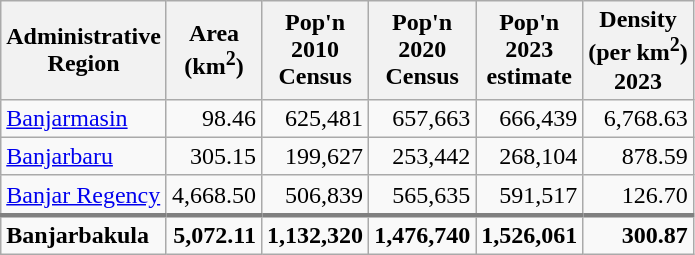<table class="wikitable" style="text-align:right">
<tr>
<th>Administrative<br>Region</th>
<th>Area<br>(km<sup>2</sup>)</th>
<th>Pop'n<br>2010<br>Census</th>
<th>Pop'n<br>2020<br>Census</th>
<th>Pop'n<br>2023<br>estimate</th>
<th>Density<br>(per km<sup>2</sup>)<br>2023</th>
</tr>
<tr>
<td align=left><a href='#'>Banjarmasin</a></td>
<td>98.46</td>
<td>625,481</td>
<td>657,663</td>
<td>666,439</td>
<td>6,768.63</td>
</tr>
<tr>
<td align=left><a href='#'>Banjarbaru</a></td>
<td>305.15</td>
<td>199,627</td>
<td>253,442</td>
<td>268,104</td>
<td>878.59</td>
</tr>
<tr>
<td align=left><a href='#'>Banjar Regency</a></td>
<td>4,668.50</td>
<td>506,839</td>
<td>565,635</td>
<td>591,517</td>
<td>126.70</td>
</tr>
<tr>
<td align=left style="border-top:3px solid grey;"><strong>Banjarbakula</strong></td>
<td style="border-top:3px solid grey;"><strong>5,072.11</strong></td>
<td style="border-top:3px solid grey;"><strong>1,132,320</strong></td>
<td style="border-top:3px solid grey;"><strong>1,476,740</strong></td>
<td style="border-top:3px solid grey;"><strong>1,526,061</strong></td>
<td style="border-top:3px solid grey;"><strong>300.87</strong></td>
</tr>
</table>
